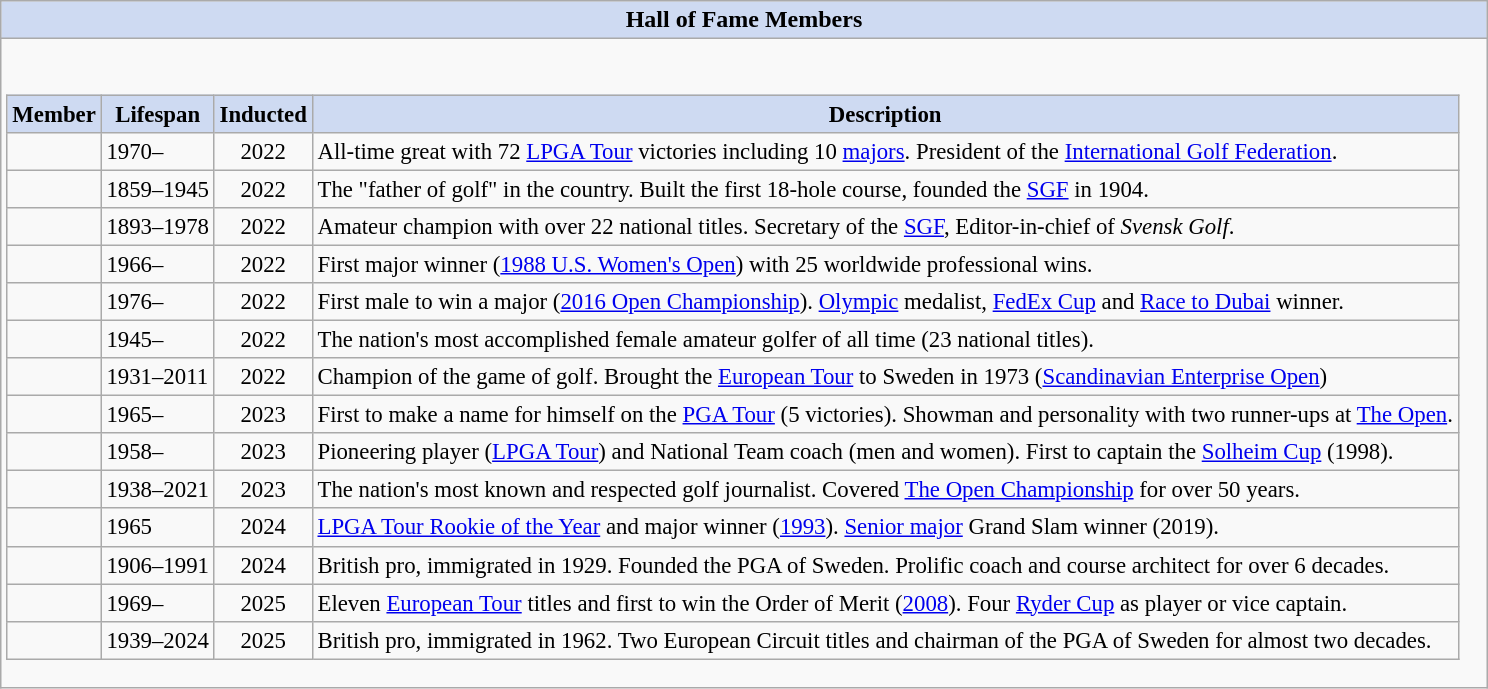<table class="wikitable sortable collapsible collapsed plainrowheaders" style="font-size:100%">
<tr>
<th style="background:#cedaf2;">Hall of Fame Members</th>
</tr>
<tr>
<td><br><table class="wikitable sortable mw-datatable" style="text-align:left;font-size:95%">
<tr>
<th style="background:#cedaf2;">Member</th>
<th style="background:#cedaf2;">Lifespan</th>
<th style="background:#cedaf2;">Inducted</th>
<th style="background:#cedaf2;">Description</th>
</tr>
<tr>
<td></td>
<td>1970–</td>
<td align=center>2022</td>
<td>All-time great with 72 <a href='#'>LPGA Tour</a> victories including 10 <a href='#'>majors</a>. President of the <a href='#'>International Golf Federation</a>.</td>
</tr>
<tr>
<td></td>
<td>1859–1945</td>
<td align=center>2022</td>
<td>The "father of golf" in the country. Built the first 18-hole course, founded the <a href='#'>SGF</a> in 1904.</td>
</tr>
<tr>
<td></td>
<td>1893–1978</td>
<td align=center>2022</td>
<td>Amateur champion with over 22 national titles. Secretary of the <a href='#'>SGF</a>, Editor-in-chief of <em>Svensk Golf</em>.</td>
</tr>
<tr>
<td></td>
<td>1966–</td>
<td align=center>2022</td>
<td>First major winner (<a href='#'>1988 U.S. Women's Open</a>) with 25 worldwide professional wins.</td>
</tr>
<tr>
<td></td>
<td>1976–</td>
<td align=center>2022</td>
<td>First male to win a major (<a href='#'>2016 Open Championship</a>). <a href='#'>Olympic</a> medalist, <a href='#'>FedEx Cup</a> and <a href='#'>Race to Dubai</a> winner.</td>
</tr>
<tr>
<td></td>
<td>1945–</td>
<td align=center>2022</td>
<td>The nation's most accomplished female amateur golfer of all time (23 national titles).</td>
</tr>
<tr>
<td></td>
<td>1931–2011</td>
<td align=center>2022</td>
<td>Champion of the game of golf. Brought the <a href='#'>European Tour</a> to Sweden in 1973 (<a href='#'>Scandinavian Enterprise Open</a>)</td>
</tr>
<tr>
<td></td>
<td>1965–</td>
<td align=center>2023</td>
<td>First to make a name for himself on the <a href='#'>PGA Tour</a> (5 victories). Showman and personality with two runner-ups at <a href='#'>The Open</a>.</td>
</tr>
<tr>
<td></td>
<td>1958–</td>
<td align=center>2023</td>
<td>Pioneering player (<a href='#'>LPGA Tour</a>) and National Team coach (men and women). First to captain the <a href='#'>Solheim Cup</a> (1998).</td>
</tr>
<tr>
<td></td>
<td>1938–2021</td>
<td align=center>2023</td>
<td>The nation's most known and respected golf journalist. Covered <a href='#'>The Open Championship</a> for over 50 years.</td>
</tr>
<tr>
<td></td>
<td>1965</td>
<td align=center>2024</td>
<td><a href='#'>LPGA Tour Rookie of the Year</a> and major winner (<a href='#'>1993</a>). <a href='#'>Senior major</a> Grand Slam winner (2019).</td>
</tr>
<tr>
<td></td>
<td>1906–1991</td>
<td align=center>2024</td>
<td>British pro, immigrated in 1929. Founded the PGA of Sweden. Prolific coach and course architect for over 6 decades.</td>
</tr>
<tr>
<td></td>
<td>1969–</td>
<td align=center>2025</td>
<td>Eleven <a href='#'>European Tour</a> titles and first to win the Order of Merit (<a href='#'>2008</a>). Four <a href='#'>Ryder Cup</a> as player or vice captain.</td>
</tr>
<tr>
<td></td>
<td>1939–2024</td>
<td align=center>2025</td>
<td>British pro, immigrated in 1962. Two European Circuit titles and chairman of the PGA of Sweden for almost two decades.</td>
</tr>
</table>
</td>
</tr>
</table>
